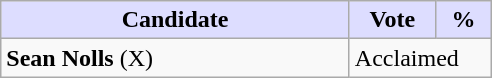<table class="wikitable">
<tr>
<th style="background:#ddf; width:225px;">Candidate</th>
<th style="background:#ddf; width:50px;">Vote</th>
<th style="background:#ddf; width:30px;">%</th>
</tr>
<tr>
<td><strong>Sean Nolls</strong> (X)</td>
<td colspan="2">Acclaimed</td>
</tr>
</table>
